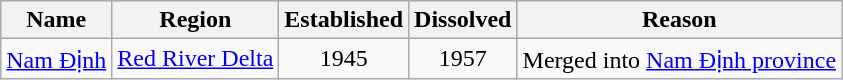<table class="wikitable sortable">
<tr align=center bgcolor=#EFEFEF>
<th>Name</th>
<th>Region</th>
<th>Established</th>
<th>Dissolved</th>
<th>Reason</th>
</tr>
<tr>
<td><a href='#'>Nam Định</a></td>
<td><a href='#'>Red River Delta</a></td>
<td align="center">1945</td>
<td align="center">1957</td>
<td>Merged into <a href='#'>Nam Định province</a></td>
</tr>
</table>
